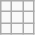<table class="wikitable">
<tr>
<td></td>
<td></td>
<td></td>
</tr>
<tr>
<td></td>
<td></td>
<td></td>
</tr>
<tr>
<td></td>
<td></td>
<td></td>
</tr>
</table>
